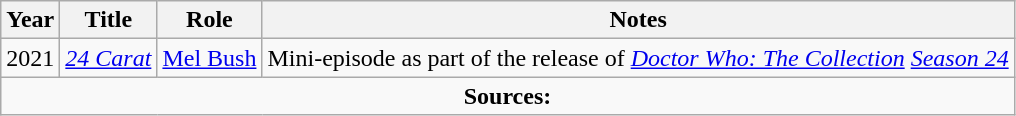<table class="wikitable sortable">
<tr>
<th>Year</th>
<th>Title</th>
<th>Role</th>
<th>Notes</th>
</tr>
<tr>
<td>2021</td>
<td><em><a href='#'>24 Carat</a></em></td>
<td><a href='#'>Mel Bush</a></td>
<td>Mini-episode as part of the release of <em><a href='#'>Doctor Who: The Collection</a> <a href='#'>Season 24</a></em></td>
</tr>
<tr>
<td colspan="4" style="text-align: center;"><strong>Sources:</strong> </td>
</tr>
</table>
